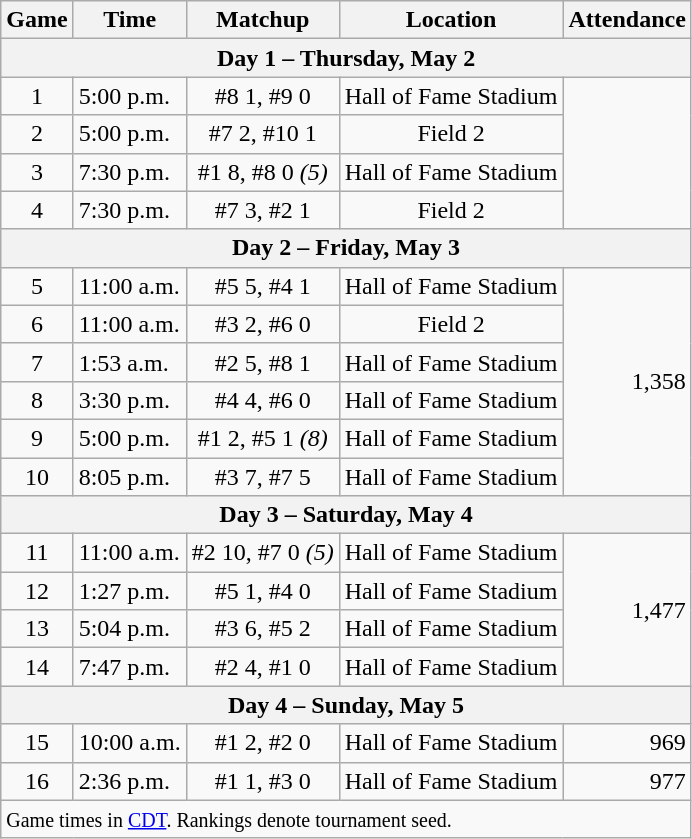<table class="wikitable">
<tr>
<th>Game</th>
<th>Time</th>
<th>Matchup</th>
<th>Location</th>
<th>Attendance</th>
</tr>
<tr>
<th colspan=5>Day 1 – Thursday, May 2</th>
</tr>
<tr>
<td style="text-align:center;">1</td>
<td>5:00 p.m.</td>
<td style="text-align:center;">#8 <strong></strong> 1, #9  0</td>
<td style="text-align:center;">Hall of Fame Stadium</td>
<td rowspan=4 style="text-align:right;"></td>
</tr>
<tr>
<td style="text-align:center;">2</td>
<td>5:00 p.m.</td>
<td style="text-align:center;">#7 <strong></strong> 2, #10  1</td>
<td style="text-align:center;">Field 2</td>
</tr>
<tr>
<td style="text-align:center;">3</td>
<td>7:30 p.m.</td>
<td style="text-align:center;">#1 <strong></strong> 8, #8  0 <em>(5)</em></td>
<td style="text-align:center;">Hall of Fame Stadium</td>
</tr>
<tr>
<td style="text-align:center;">4</td>
<td>7:30 p.m.</td>
<td style="text-align:center;">#7 <strong></strong> 3, #2  1</td>
<td style="text-align:center;">Field 2</td>
</tr>
<tr>
<th colspan=5>Day 2 – Friday, May 3</th>
</tr>
<tr>
<td style="text-align:center;">5</td>
<td>11:00 a.m.</td>
<td style="text-align:center;">#5 <strong></strong> 5, #4  1</td>
<td style="text-align:center;">Hall of Fame Stadium</td>
<td rowspan=6 style="text-align:right;">1,358</td>
</tr>
<tr>
<td style="text-align:center;">6</td>
<td>11:00 a.m.</td>
<td style="text-align:center;">#3 <strong></strong> 2, #6  0</td>
<td style="text-align:center;">Field 2</td>
</tr>
<tr>
<td style="text-align:center;">7</td>
<td>1:53 a.m.</td>
<td style="text-align:center;">#2 <strong></strong> 5, #8  1</td>
<td style="text-align:center;">Hall of Fame Stadium</td>
</tr>
<tr>
<td style="text-align:center;">8</td>
<td>3:30 p.m.</td>
<td style="text-align:center;">#4 <strong></strong> 4, #6  0</td>
<td style="text-align:center;">Hall of Fame Stadium</td>
</tr>
<tr>
<td style="text-align:center;">9</td>
<td>5:00 p.m.</td>
<td style="text-align:center;">#1 <strong></strong> 2, #5  1 <em>(8)</em></td>
<td style="text-align:center;">Hall of Fame Stadium</td>
</tr>
<tr>
<td style="text-align:center;">10</td>
<td>8:05 p.m.</td>
<td style="text-align:center;">#3 <strong></strong> 7, #7  5</td>
<td style="text-align:center;">Hall of Fame Stadium</td>
</tr>
<tr>
<th colspan=5>Day 3 – Saturday, May 4</th>
</tr>
<tr>
<td style="text-align:center;">11</td>
<td>11:00 a.m.</td>
<td style="text-align:center;">#2 <strong></strong> 10, #7  0 <em>(5)</em></td>
<td style="text-align:center;">Hall of Fame Stadium</td>
<td rowspan=4 style="text-align:right;">1,477</td>
</tr>
<tr>
<td style="text-align:center;">12</td>
<td>1:27 p.m.</td>
<td style="text-align:center;">#5 <strong></strong> 1, #4  0</td>
<td style="text-align:center;">Hall of Fame Stadium</td>
</tr>
<tr>
<td style="text-align:center;">13</td>
<td>5:04 p.m.</td>
<td style="text-align:center;">#3 <strong></strong> 6, #5  2</td>
<td style="text-align:center;">Hall of Fame Stadium</td>
</tr>
<tr>
<td style="text-align:center;">14</td>
<td>7:47 p.m.</td>
<td style="text-align:center;">#2 <strong></strong> 4, #1  0</td>
<td style="text-align:center;">Hall of Fame Stadium</td>
</tr>
<tr>
<th colspan=5>Day 4 – Sunday, May 5</th>
</tr>
<tr>
<td style="text-align:center;">15</td>
<td>10:00 a.m.</td>
<td style="text-align:center;">#1 <strong></strong> 2, #2  0</td>
<td style="text-align:center;">Hall of Fame Stadium</td>
<td style="text-align:right;">969</td>
</tr>
<tr>
<td style="text-align:center;">16</td>
<td>2:36 p.m.</td>
<td style="text-align:center;">#1 <strong></strong> 1, #3  0</td>
<td style="text-align:center;">Hall of Fame Stadium</td>
<td style="text-align:right;">977</td>
</tr>
<tr>
<td colspan=5><small>Game times in <a href='#'>CDT</a>. Rankings denote tournament seed.</small></td>
</tr>
</table>
